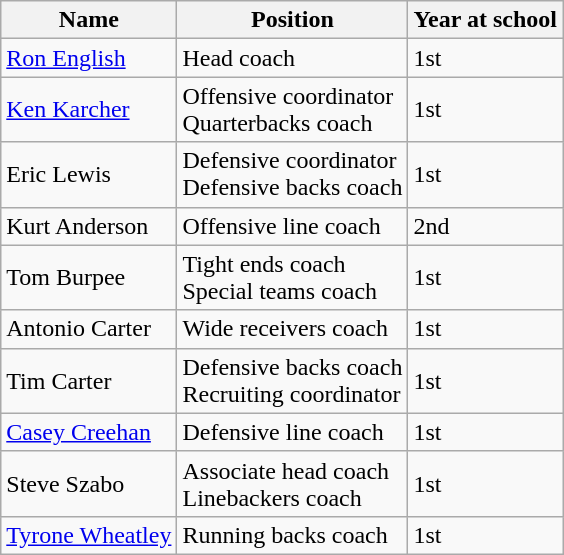<table class="wikitable">
<tr>
<th>Name</th>
<th>Position</th>
<th>Year at school</th>
</tr>
<tr>
<td><a href='#'>Ron English</a></td>
<td>Head coach</td>
<td>1st</td>
</tr>
<tr>
<td><a href='#'>Ken Karcher</a></td>
<td>Offensive coordinator<br>Quarterbacks coach</td>
<td>1st</td>
</tr>
<tr>
<td>Eric Lewis</td>
<td>Defensive coordinator<br>Defensive backs coach</td>
<td>1st</td>
</tr>
<tr>
<td>Kurt Anderson</td>
<td>Offensive line coach</td>
<td>2nd</td>
</tr>
<tr>
<td>Tom Burpee</td>
<td>Tight ends coach<br>Special teams coach</td>
<td>1st</td>
</tr>
<tr>
<td>Antonio Carter</td>
<td>Wide receivers coach</td>
<td>1st</td>
</tr>
<tr>
<td>Tim Carter</td>
<td>Defensive backs coach<br>Recruiting coordinator</td>
<td>1st</td>
</tr>
<tr>
<td><a href='#'>Casey Creehan</a></td>
<td>Defensive line coach</td>
<td>1st</td>
</tr>
<tr>
<td>Steve Szabo</td>
<td>Associate head coach<br>Linebackers coach</td>
<td>1st</td>
</tr>
<tr>
<td><a href='#'>Tyrone Wheatley</a></td>
<td>Running backs coach</td>
<td>1st</td>
</tr>
</table>
